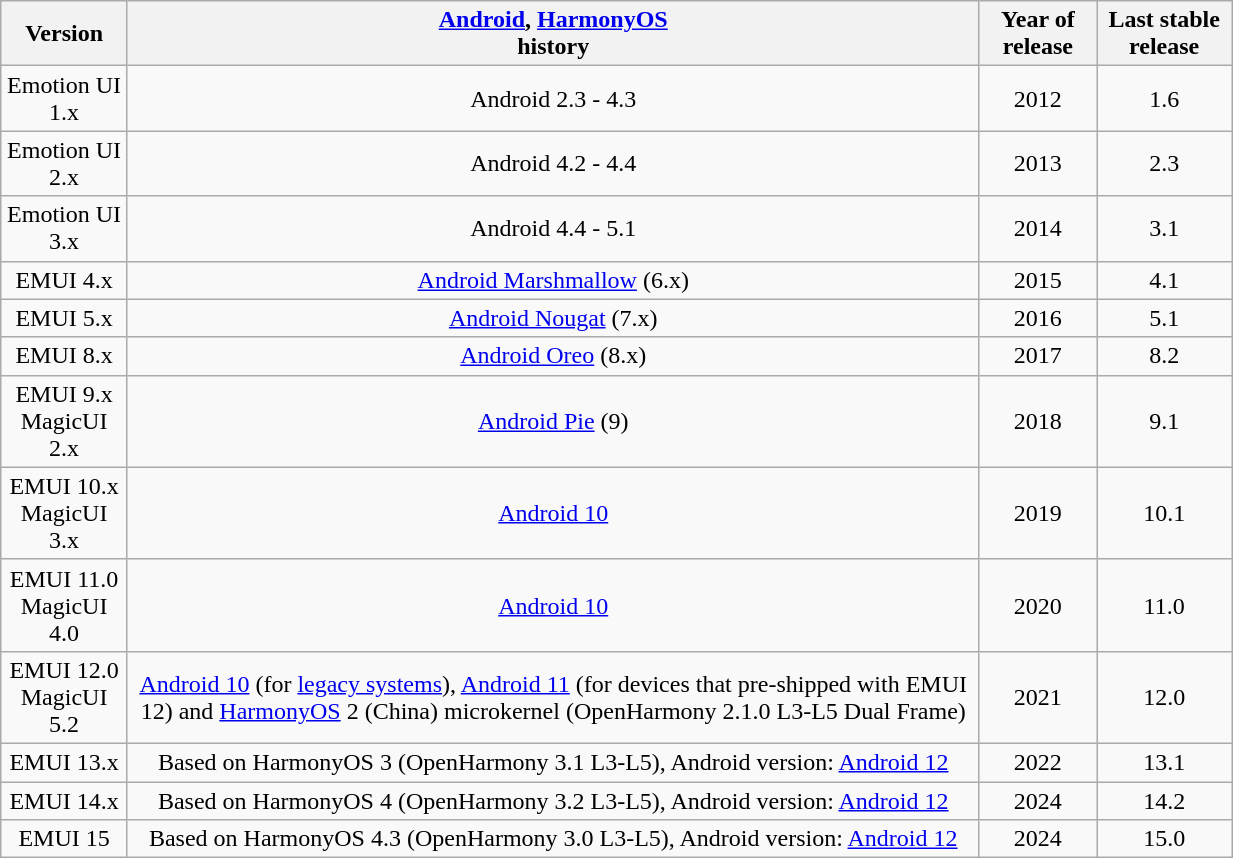<table class="wikitable" style="text-align:center; width:65%;">
<tr>
<th>Version</th>
<th><a href='#'>Android</a>, <a href='#'>HarmonyOS</a><br>history</th>
<th>Year of release</th>
<th>Last stable release</th>
</tr>
<tr>
<td>Emotion UI 1.x</td>
<td>Android 2.3 - 4.3</td>
<td>2012</td>
<td>1.6</td>
</tr>
<tr>
<td>Emotion UI 2.x</td>
<td>Android 4.2 - 4.4</td>
<td>2013</td>
<td>2.3</td>
</tr>
<tr>
<td>Emotion UI 3.x</td>
<td>Android 4.4 - 5.1</td>
<td>2014</td>
<td>3.1</td>
</tr>
<tr>
<td>EMUI 4.x</td>
<td><a href='#'>Android Marshmallow</a> (6.x)</td>
<td>2015</td>
<td>4.1</td>
</tr>
<tr>
<td>EMUI 5.x</td>
<td><a href='#'>Android Nougat</a> (7.x)</td>
<td>2016</td>
<td>5.1</td>
</tr>
<tr>
<td>EMUI 8.x</td>
<td><a href='#'>Android Oreo</a> (8.x)</td>
<td>2017</td>
<td>8.2</td>
</tr>
<tr>
<td>EMUI 9.x<br>MagicUI 2.x</td>
<td><a href='#'>Android Pie</a> (9)</td>
<td>2018</td>
<td>9.1</td>
</tr>
<tr>
<td>EMUI 10.x<br>MagicUI 3.x</td>
<td><a href='#'>Android 10</a></td>
<td>2019</td>
<td>10.1</td>
</tr>
<tr>
<td>EMUI 11.0<br>MagicUI 4.0</td>
<td><a href='#'>Android 10</a></td>
<td>2020</td>
<td>11.0</td>
</tr>
<tr>
<td>EMUI 12.0<br>MagicUI 5.2</td>
<td><a href='#'>Android 10</a> (for <a href='#'>legacy systems</a>), <a href='#'>Android 11</a> (for devices that pre-shipped with EMUI 12) and <a href='#'>HarmonyOS</a> 2 (China) microkernel (OpenHarmony 2.1.0 L3-L5 Dual Frame)</td>
<td>2021</td>
<td>12.0</td>
</tr>
<tr>
<td>EMUI 13.x</td>
<td>Based on HarmonyOS 3 (OpenHarmony 3.1 L3-L5), Android version: <a href='#'>Android 12</a></td>
<td>2022</td>
<td>13.1</td>
</tr>
<tr>
<td>EMUI 14.x</td>
<td>Based on HarmonyOS 4 (OpenHarmony 3.2 L3-L5), Android version: <a href='#'>Android 12</a></td>
<td>2024</td>
<td>14.2</td>
</tr>
<tr>
<td>EMUI 15</td>
<td>Based on HarmonyOS 4.3 (OpenHarmony 3.0 L3-L5), Android version: <a href='#'>Android 12</a></td>
<td>2024</td>
<td>15.0</td>
</tr>
</table>
